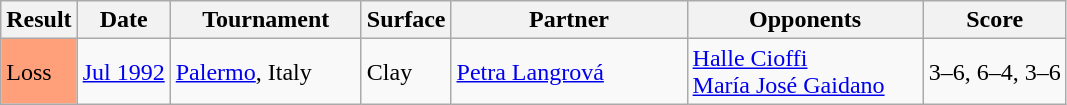<table class="sortable wikitable">
<tr>
<th>Result</th>
<th>Date</th>
<th style="width:120px">Tournament</th>
<th>Surface</th>
<th style="width:150px">Partner</th>
<th style="width:150px">Opponents</th>
<th class="unsortable">Score</th>
</tr>
<tr>
<td style="background:#ffa07a;">Loss</td>
<td><a href='#'>Jul 1992</a></td>
<td><a href='#'>Palermo</a>, Italy</td>
<td>Clay</td>
<td> <a href='#'>Petra Langrová</a></td>
<td> <a href='#'>Halle Cioffi</a>  <br>  <a href='#'>María José Gaidano</a></td>
<td>3–6, 6–4, 3–6</td>
</tr>
</table>
